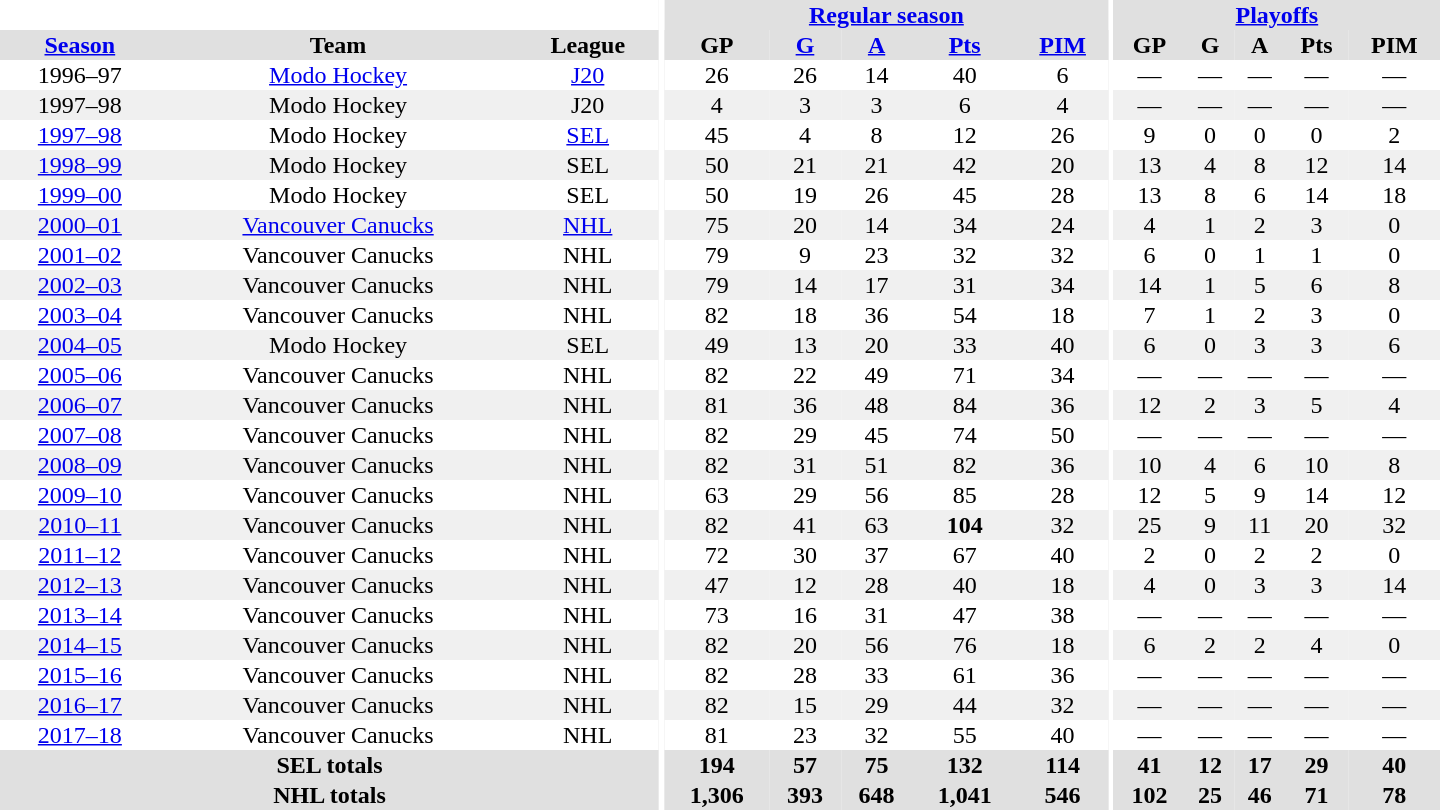<table border="0" cellpadding="1" cellspacing="0" style="text-align:center; width:60em">
<tr bgcolor="#e0e0e0">
<th colspan="3" bgcolor="#ffffff"></th>
<th rowspan="100" bgcolor="#ffffff"></th>
<th colspan="5"><a href='#'>Regular season</a></th>
<th rowspan="100" bgcolor="#ffffff"></th>
<th colspan="5"><a href='#'>Playoffs</a></th>
</tr>
<tr bgcolor="#e0e0e0">
<th><a href='#'>Season</a></th>
<th>Team</th>
<th>League</th>
<th>GP</th>
<th><a href='#'>G</a></th>
<th><a href='#'>A</a></th>
<th><a href='#'>Pts</a></th>
<th><a href='#'>PIM</a></th>
<th>GP</th>
<th>G</th>
<th>A</th>
<th>Pts</th>
<th>PIM</th>
</tr>
<tr>
<td>1996–97</td>
<td><a href='#'>Modo Hockey</a></td>
<td><a href='#'>J20</a></td>
<td>26</td>
<td>26</td>
<td>14</td>
<td>40</td>
<td>6</td>
<td>—</td>
<td>—</td>
<td>—</td>
<td>—</td>
<td>—</td>
</tr>
<tr bgcolor="#f0f0f0">
<td>1997–98</td>
<td>Modo Hockey</td>
<td>J20</td>
<td>4</td>
<td>3</td>
<td>3</td>
<td>6</td>
<td>4</td>
<td>—</td>
<td>—</td>
<td>—</td>
<td>—</td>
<td>—</td>
</tr>
<tr>
<td><a href='#'>1997–98</a></td>
<td>Modo Hockey</td>
<td><a href='#'>SEL</a></td>
<td>45</td>
<td>4</td>
<td>8</td>
<td>12</td>
<td>26</td>
<td>9</td>
<td>0</td>
<td>0</td>
<td>0</td>
<td>2</td>
</tr>
<tr bgcolor="#f0f0f0">
<td><a href='#'>1998–99</a></td>
<td>Modo Hockey</td>
<td>SEL</td>
<td>50</td>
<td>21</td>
<td>21</td>
<td>42</td>
<td>20</td>
<td>13</td>
<td>4</td>
<td>8</td>
<td>12</td>
<td>14</td>
</tr>
<tr>
<td><a href='#'>1999–00</a></td>
<td>Modo Hockey</td>
<td>SEL</td>
<td>50</td>
<td>19</td>
<td>26</td>
<td>45</td>
<td>28</td>
<td>13</td>
<td>8</td>
<td>6</td>
<td>14</td>
<td>18</td>
</tr>
<tr bgcolor="#f0f0f0">
<td><a href='#'>2000–01</a></td>
<td><a href='#'>Vancouver Canucks</a></td>
<td><a href='#'>NHL</a></td>
<td>75</td>
<td>20</td>
<td>14</td>
<td>34</td>
<td>24</td>
<td>4</td>
<td>1</td>
<td>2</td>
<td>3</td>
<td>0</td>
</tr>
<tr>
<td><a href='#'>2001–02</a></td>
<td>Vancouver Canucks</td>
<td>NHL</td>
<td>79</td>
<td>9</td>
<td>23</td>
<td>32</td>
<td>32</td>
<td>6</td>
<td>0</td>
<td>1</td>
<td>1</td>
<td>0</td>
</tr>
<tr bgcolor="#f0f0f0">
<td><a href='#'>2002–03</a></td>
<td>Vancouver Canucks</td>
<td>NHL</td>
<td>79</td>
<td>14</td>
<td>17</td>
<td>31</td>
<td>34</td>
<td>14</td>
<td>1</td>
<td>5</td>
<td>6</td>
<td>8</td>
</tr>
<tr>
<td><a href='#'>2003–04</a></td>
<td>Vancouver Canucks</td>
<td>NHL</td>
<td>82</td>
<td>18</td>
<td>36</td>
<td>54</td>
<td>18</td>
<td>7</td>
<td>1</td>
<td>2</td>
<td>3</td>
<td>0</td>
</tr>
<tr bgcolor="#f0f0f0">
<td><a href='#'>2004–05</a></td>
<td>Modo Hockey</td>
<td>SEL</td>
<td>49</td>
<td>13</td>
<td>20</td>
<td>33</td>
<td>40</td>
<td>6</td>
<td>0</td>
<td>3</td>
<td>3</td>
<td>6</td>
</tr>
<tr>
<td><a href='#'>2005–06</a></td>
<td>Vancouver Canucks</td>
<td>NHL</td>
<td>82</td>
<td>22</td>
<td>49</td>
<td>71</td>
<td>34</td>
<td>—</td>
<td>—</td>
<td>—</td>
<td>—</td>
<td>—</td>
</tr>
<tr bgcolor="#f0f0f0">
<td><a href='#'>2006–07</a></td>
<td>Vancouver Canucks</td>
<td>NHL</td>
<td>81</td>
<td>36</td>
<td>48</td>
<td>84</td>
<td>36</td>
<td>12</td>
<td>2</td>
<td>3</td>
<td>5</td>
<td>4</td>
</tr>
<tr>
<td><a href='#'>2007–08</a></td>
<td>Vancouver Canucks</td>
<td>NHL</td>
<td>82</td>
<td>29</td>
<td>45</td>
<td>74</td>
<td>50</td>
<td>—</td>
<td>—</td>
<td>—</td>
<td>—</td>
<td>—</td>
</tr>
<tr bgcolor="#f0f0f0">
<td><a href='#'>2008–09</a></td>
<td>Vancouver Canucks</td>
<td>NHL</td>
<td>82</td>
<td>31</td>
<td>51</td>
<td>82</td>
<td>36</td>
<td>10</td>
<td>4</td>
<td>6</td>
<td>10</td>
<td>8</td>
</tr>
<tr>
<td><a href='#'>2009–10</a></td>
<td>Vancouver Canucks</td>
<td>NHL</td>
<td>63</td>
<td>29</td>
<td>56</td>
<td>85</td>
<td>28</td>
<td>12</td>
<td>5</td>
<td>9</td>
<td>14</td>
<td>12</td>
</tr>
<tr bgcolor="#f0f0f0">
<td><a href='#'>2010–11</a></td>
<td>Vancouver Canucks</td>
<td>NHL</td>
<td>82</td>
<td>41</td>
<td>63</td>
<td><strong>104</strong></td>
<td>32</td>
<td>25</td>
<td>9</td>
<td>11</td>
<td>20</td>
<td>32</td>
</tr>
<tr>
<td><a href='#'>2011–12</a></td>
<td>Vancouver Canucks</td>
<td>NHL</td>
<td>72</td>
<td>30</td>
<td>37</td>
<td>67</td>
<td>40</td>
<td>2</td>
<td>0</td>
<td>2</td>
<td>2</td>
<td>0</td>
</tr>
<tr bgcolor="#f0f0f0">
<td><a href='#'>2012–13</a></td>
<td>Vancouver Canucks</td>
<td>NHL</td>
<td>47</td>
<td>12</td>
<td>28</td>
<td>40</td>
<td>18</td>
<td>4</td>
<td>0</td>
<td>3</td>
<td>3</td>
<td>14</td>
</tr>
<tr>
<td><a href='#'>2013–14</a></td>
<td>Vancouver Canucks</td>
<td>NHL</td>
<td>73</td>
<td>16</td>
<td>31</td>
<td>47</td>
<td>38</td>
<td>—</td>
<td>—</td>
<td>—</td>
<td>—</td>
<td>—</td>
</tr>
<tr bgcolor="#f0f0f0">
<td><a href='#'>2014–15</a></td>
<td>Vancouver Canucks</td>
<td>NHL</td>
<td>82</td>
<td>20</td>
<td>56</td>
<td>76</td>
<td>18</td>
<td>6</td>
<td>2</td>
<td>2</td>
<td>4</td>
<td>0</td>
</tr>
<tr>
<td><a href='#'>2015–16</a></td>
<td>Vancouver Canucks</td>
<td>NHL</td>
<td>82</td>
<td>28</td>
<td>33</td>
<td>61</td>
<td>36</td>
<td>—</td>
<td>—</td>
<td>—</td>
<td>—</td>
<td>—</td>
</tr>
<tr bgcolor="#f0f0f0">
<td><a href='#'>2016–17</a></td>
<td>Vancouver Canucks</td>
<td>NHL</td>
<td>82</td>
<td>15</td>
<td>29</td>
<td>44</td>
<td>32</td>
<td>—</td>
<td>—</td>
<td>—</td>
<td>—</td>
<td>—</td>
</tr>
<tr>
<td><a href='#'>2017–18</a></td>
<td>Vancouver Canucks</td>
<td>NHL</td>
<td>81</td>
<td>23</td>
<td>32</td>
<td>55</td>
<td>40</td>
<td>—</td>
<td>—</td>
<td>—</td>
<td>—</td>
<td>—</td>
</tr>
<tr bgcolor="#e0e0e0">
<th colspan="3">SEL totals</th>
<th>194</th>
<th>57</th>
<th>75</th>
<th>132</th>
<th>114</th>
<th>41</th>
<th>12</th>
<th>17</th>
<th>29</th>
<th>40</th>
</tr>
<tr bgcolor="#e0e0e0">
<th colspan="3">NHL totals</th>
<th>1,306</th>
<th>393</th>
<th>648</th>
<th>1,041</th>
<th>546</th>
<th>102</th>
<th>25</th>
<th>46</th>
<th>71</th>
<th>78</th>
</tr>
</table>
